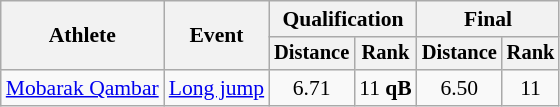<table class="wikitable" style="font-size:90%">
<tr>
<th rowspan=2>Athlete</th>
<th rowspan=2>Event</th>
<th colspan=2>Qualification</th>
<th colspan=2>Final</th>
</tr>
<tr style="font-size:95%">
<th>Distance</th>
<th>Rank</th>
<th>Distance</th>
<th>Rank</th>
</tr>
<tr align=center>
<td align=left><a href='#'>Mobarak Qambar</a></td>
<td align=left><a href='#'>Long jump</a></td>
<td>6.71</td>
<td>11 <strong>qB</strong></td>
<td>6.50</td>
<td>11</td>
</tr>
</table>
